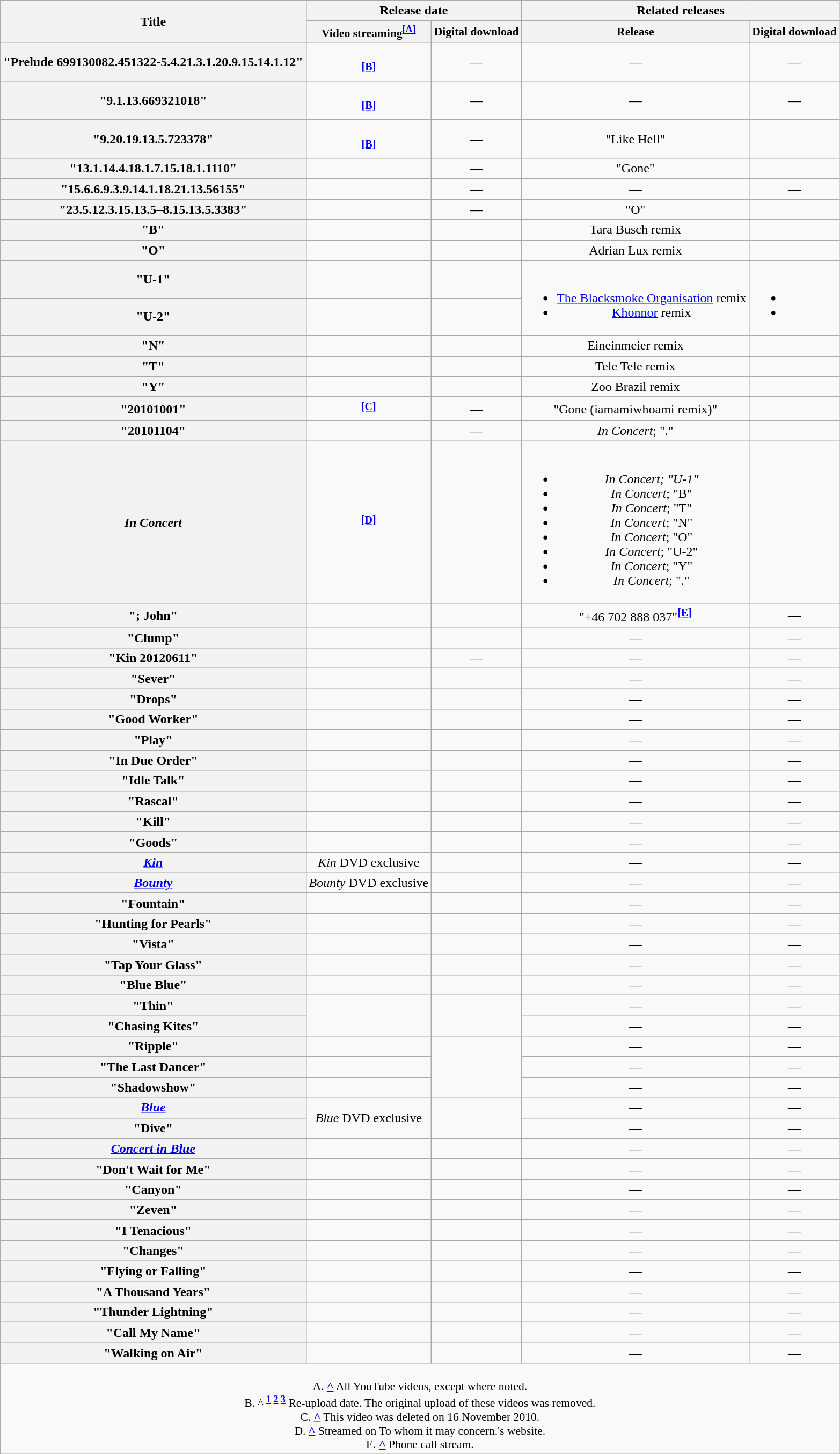<table class="wikitable collapsible plainrowheaders" style="text-align:center;">
<tr>
<th scope="col" rowspan="2">Title</th>
<th scope="col" colspan="2">Release date</th>
<th scope="col" colspan="2">Related releases</th>
</tr>
<tr>
<th scope="col" style="font-size:90%;">Video streaming<sup><span></span><a href='#'><strong>[A]</strong></a></sup></th>
<th scope="col" style="font-size:90%;">Digital download</th>
<th scope="col" style="font-size:90%;">Release</th>
<th scope="col" style="font-size:90%;">Digital download</th>
</tr>
<tr>
<th scope="row">"Prelude 699130082.451322-5.4.21.3.1.20.9.15.14.1.12"</th>
<td><br><small></small><sup><a href='#'><strong>[B]</strong></a></sup></td>
<td>—</td>
<td>—</td>
<td>—</td>
</tr>
<tr>
<th scope="row">"9.1.13.669321018"</th>
<td><br><small></small><sup><a href='#'><strong>[B]</strong></a></sup></td>
<td>—</td>
<td>—</td>
<td>—</td>
</tr>
<tr>
<th scope="row">"9.20.19.13.5.723378"</th>
<td><br><small></small><sup><a href='#'><strong>[B]</strong></a></sup></td>
<td>—</td>
<td>"Like Hell"</td>
<td></td>
</tr>
<tr>
<th scope="row">"13.1.14.4.18.1.7.15.18.1.1110"</th>
<td></td>
<td>—</td>
<td>"Gone"</td>
<td></td>
</tr>
<tr>
<th scope="row">"15.6.6.9.3.9.14.1.18.21.13.56155"</th>
<td></td>
<td>—</td>
<td>—</td>
<td>—</td>
</tr>
<tr>
<th scope="row">"23.5.12.3.15.13.5–8.15.13.5.3383"</th>
<td></td>
<td>—</td>
<td>"O"</td>
<td></td>
</tr>
<tr>
<th scope="row">"B"</th>
<td></td>
<td></td>
<td>Tara Busch remix</td>
<td></td>
</tr>
<tr>
<th scope="row">"O"</th>
<td></td>
<td></td>
<td>Adrian Lux remix</td>
<td></td>
</tr>
<tr>
<th scope="row">"U-1"</th>
<td></td>
<td></td>
<td rowspan="2"><br><ul><li><a href='#'>The Blacksmoke Organisation</a> remix</li><li><a href='#'>Khonnor</a> remix</li></ul></td>
<td rowspan="2"><br><ul><li></li><li></li></ul></td>
</tr>
<tr>
<th scope="row">"U-2"</th>
<td></td>
<td></td>
</tr>
<tr>
<th scope="row">"N"</th>
<td></td>
<td></td>
<td>Eineinmeier remix</td>
<td></td>
</tr>
<tr>
<th scope="row">"T"</th>
<td></td>
<td></td>
<td>Tele Tele remix</td>
<td></td>
</tr>
<tr>
<th scope="row">"Y"</th>
<td></td>
<td></td>
<td>Zoo Brazil remix</td>
<td></td>
</tr>
<tr>
<th scope="row">"20101001"</th>
<td><sup><span></span><a href='#'><strong>[C]</strong></a></sup></td>
<td>—</td>
<td>"Gone (iamamiwhoami remix)"</td>
<td></td>
</tr>
<tr>
<th scope="row">"20101104"</th>
<td></td>
<td>—</td>
<td><em>In Concert</em>; "."</td>
<td></td>
</tr>
<tr>
<th scope="row"><em>In Concert</em></th>
<td><sup><span></span><a href='#'><strong>[D]</strong></a></sup></td>
<td></td>
<td><br><ul><li><em>In Concert; "U-1"</em></li><li><em>In Concert</em>; "B"</li><li><em>In Concert</em>; "T"</li><li><em>In Concert</em>; "N"</li><li><em>In Concert</em>; "O"</li><li><em>In Concert</em>; "U-2"</li><li><em>In Concert</em>; "Y"</li><li><em>In Concert</em>; "."</li></ul></td>
<td></td>
</tr>
<tr>
<th scope="row">"; John"</th>
<td></td>
<td></td>
<td>"+46 702 888 037"<sup><span></span><a href='#'><strong>[E]</strong></a></sup></td>
<td>—</td>
</tr>
<tr>
<th scope="row">"Clump"</th>
<td></td>
<td></td>
<td>—</td>
<td>—</td>
</tr>
<tr>
<th scope="row">"Kin 20120611"</th>
<td></td>
<td>—</td>
<td>—</td>
<td>—</td>
</tr>
<tr>
<th scope="row">"Sever"</th>
<td></td>
<td></td>
<td>—</td>
<td>—</td>
</tr>
<tr>
<th scope="row">"Drops"</th>
<td></td>
<td></td>
<td>—</td>
<td>—</td>
</tr>
<tr>
<th scope="row">"Good Worker"</th>
<td></td>
<td></td>
<td>—</td>
<td>—</td>
</tr>
<tr>
<th scope="row">"Play"</th>
<td></td>
<td></td>
<td>—</td>
<td>—</td>
</tr>
<tr>
<th scope="row">"In Due Order"</th>
<td></td>
<td></td>
<td>—</td>
<td>—</td>
</tr>
<tr>
<th scope="row">"Idle Talk"</th>
<td></td>
<td></td>
<td>—</td>
<td>—</td>
</tr>
<tr>
<th scope="row">"Rascal"</th>
<td></td>
<td></td>
<td>—</td>
<td>—</td>
</tr>
<tr>
<th scope="row">"Kill"</th>
<td></td>
<td></td>
<td>—</td>
<td>—</td>
</tr>
<tr>
<th scope="row">"Goods"</th>
<td></td>
<td></td>
<td>—</td>
<td>—</td>
</tr>
<tr>
<th scope="row"><em><a href='#'>Kin</a></em></th>
<td><em>Kin</em> DVD exclusive</td>
<td></td>
<td>—</td>
<td>—</td>
</tr>
<tr>
<th scope="row"><em><a href='#'>Bounty</a></em></th>
<td><em>Bounty</em> DVD exclusive</td>
<td></td>
<td>—</td>
<td>—</td>
</tr>
<tr>
<th scope="row">"Fountain"</th>
<td></td>
<td></td>
<td>—</td>
<td>—</td>
</tr>
<tr>
<th scope="row">"Hunting for Pearls"</th>
<td></td>
<td></td>
<td>—</td>
<td>—</td>
</tr>
<tr>
<th scope="row">"Vista"</th>
<td></td>
<td></td>
<td>—</td>
<td>—</td>
</tr>
<tr>
<th scope="row">"Tap Your Glass"</th>
<td></td>
<td></td>
<td>—</td>
<td>—</td>
</tr>
<tr>
<th scope="row">"Blue Blue"</th>
<td></td>
<td></td>
<td>—</td>
<td>—</td>
</tr>
<tr>
<th scope="row">"Thin"</th>
<td rowspan="2"></td>
<td rowspan="2"></td>
<td>—</td>
<td>—</td>
</tr>
<tr>
<th scope="row">"Chasing Kites"</th>
<td>—</td>
<td>—</td>
</tr>
<tr>
<th scope="row">"Ripple"</th>
<td></td>
<td rowspan="3"></td>
<td>—</td>
<td>—</td>
</tr>
<tr>
<th scope="row">"The Last Dancer"</th>
<td></td>
<td>—</td>
<td>—</td>
</tr>
<tr>
<th scope="row">"Shadowshow"</th>
<td></td>
<td>—</td>
<td>—</td>
</tr>
<tr>
<th scope="row"><em><a href='#'>Blue</a></em></th>
<td rowspan="2"><em>Blue</em> DVD exclusive</td>
<td rowspan="2"></td>
<td>—</td>
<td>—</td>
</tr>
<tr>
<th scope="row">"Dive"</th>
<td>—</td>
<td>—</td>
</tr>
<tr>
<th scope="row"><em><a href='#'>Concert in Blue</a></em></th>
<td></td>
<td></td>
<td>—</td>
<td>—</td>
</tr>
<tr>
<th scope="row">"Don't Wait for Me"</th>
<td></td>
<td></td>
<td>—</td>
<td>—</td>
</tr>
<tr>
<th scope="row">"Canyon"</th>
<td></td>
<td></td>
<td>—</td>
<td>—</td>
</tr>
<tr>
<th scope="row">"Zeven"</th>
<td></td>
<td></td>
<td>—</td>
<td>—</td>
</tr>
<tr>
<th scope="row">"I Tenacious"</th>
<td></td>
<td></td>
<td>—</td>
<td>—</td>
</tr>
<tr>
<th scope="row">"Changes"</th>
<td></td>
<td></td>
<td>—</td>
<td>—</td>
</tr>
<tr>
<th scope="row">"Flying or Falling"</th>
<td></td>
<td></td>
<td>—</td>
<td>—</td>
</tr>
<tr>
<th scope="row">"A Thousand Years"</th>
<td></td>
<td></td>
<td>—</td>
<td>—</td>
</tr>
<tr>
<th scope="row">"Thunder Lightning"</th>
<td></td>
<td></td>
<td>—</td>
<td>—</td>
</tr>
<tr>
<th scope="row">"Call My Name"</th>
<td></td>
<td></td>
<td>—</td>
<td>—</td>
</tr>
<tr>
<th scope="row">"Walking on Air"</th>
<td></td>
<td></td>
<td>—</td>
<td>—</td>
</tr>
<tr>
<td colspan="5" style="font-size:90%"><br>A. <strong><a href='#'>^</a></strong> All YouTube videos, except where noted.<br>
B. ^ <sup><strong><a href='#'>1</a></strong> <strong><a href='#'>2</a></strong> <strong><a href='#'>3</a></strong></sup> Re-upload date. The original upload of these videos was removed.<br>
C. <strong><a href='#'>^</a></strong> This video was deleted on 16 November 2010.<br>
D. <strong><a href='#'>^</a></strong> Streamed on 	To whom it may concern.'s website.<br>
E. <strong><a href='#'>^</a></strong> Phone call stream.</td>
</tr>
</table>
